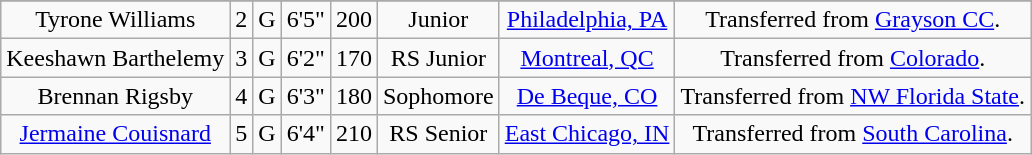<table class="wikitable sortable" style="text-align: center">
<tr align=center>
</tr>
<tr>
<td>Tyrone Williams</td>
<td>2</td>
<td>G</td>
<td>6'5"</td>
<td>200</td>
<td>Junior</td>
<td><a href='#'>Philadelphia, PA</a></td>
<td>Transferred from <a href='#'>Grayson CC</a>.</td>
</tr>
<tr>
<td>Keeshawn Barthelemy</td>
<td>3</td>
<td>G</td>
<td>6'2"</td>
<td>170</td>
<td>RS Junior</td>
<td><a href='#'>Montreal, QC</a></td>
<td>Transferred from <a href='#'>Colorado</a>.</td>
</tr>
<tr>
<td>Brennan Rigsby</td>
<td>4</td>
<td>G</td>
<td>6'3"</td>
<td>180</td>
<td>Sophomore</td>
<td><a href='#'>De Beque, CO</a></td>
<td>Transferred from <a href='#'>NW Florida State</a>.</td>
</tr>
<tr>
<td><a href='#'>Jermaine Couisnard</a></td>
<td>5</td>
<td>G</td>
<td>6'4"</td>
<td>210</td>
<td>RS Senior</td>
<td><a href='#'>East Chicago, IN</a></td>
<td>Transferred from <a href='#'>South Carolina</a>.</td>
</tr>
</table>
